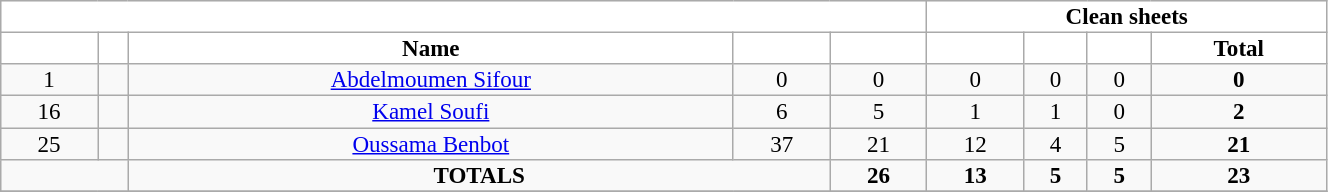<table class="wikitable sortable alternance"  style="font-size:96%; text-align:center; line-height:14px; width:70%;">
<tr>
<th colspan="5" style="background:white; color:black; text-align:center;"></th>
<th colspan="5" style="background:white; color:black; text-align:center;">Clean sheets</th>
</tr>
<tr>
<th style="background:white; color:black; text-align:center;"></th>
<th style="background:white; color:black; text-align:center;"></th>
<th style="background:white; color:black; text-align:center;">Name</th>
<th style="background:white; color:black; text-align:center;"></th>
<th style="background:white; color:black; text-align:center;"></th>
<th style="background:white; color:black; text-align:center;"></th>
<th style="background:white; color:black; text-align:center;"></th>
<th style="background:white; color:black; text-align:center;"></th>
<th style="background:white; color:black; text-align:center;">Total</th>
</tr>
<tr>
<td>1</td>
<td></td>
<td><a href='#'>Abdelmoumen Sifour</a></td>
<td>0</td>
<td>0</td>
<td>0</td>
<td>0</td>
<td>0</td>
<td><strong>0</strong></td>
</tr>
<tr>
<td>16</td>
<td></td>
<td><a href='#'>Kamel Soufi</a></td>
<td>6</td>
<td>5</td>
<td>1</td>
<td>1</td>
<td>0</td>
<td><strong>2</strong></td>
</tr>
<tr>
<td>25</td>
<td></td>
<td><a href='#'>Oussama Benbot</a></td>
<td>37</td>
<td>21</td>
<td>12</td>
<td>4</td>
<td>5</td>
<td><strong>21</strong></td>
</tr>
<tr>
<td colspan="2"></td>
<td colspan="2"><strong>TOTALS</strong></td>
<td><strong>26</strong></td>
<td><strong>13</strong></td>
<td><strong>5</strong></td>
<td><strong>5</strong></td>
<td><strong>23</strong></td>
</tr>
<tr>
</tr>
</table>
